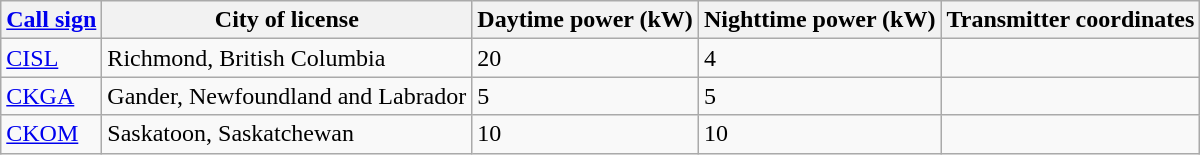<table class="wikitable sortable">
<tr>
<th><a href='#'>Call sign</a></th>
<th>City of license</th>
<th>Daytime power (kW)</th>
<th>Nighttime power (kW)</th>
<th>Transmitter coordinates</th>
</tr>
<tr>
<td><a href='#'>CISL</a></td>
<td>Richmond, British Columbia</td>
<td>20</td>
<td>4</td>
<td></td>
</tr>
<tr>
<td><a href='#'>CKGA</a></td>
<td>Gander, Newfoundland and Labrador</td>
<td>5</td>
<td>5</td>
<td></td>
</tr>
<tr>
<td><a href='#'>CKOM</a></td>
<td>Saskatoon, Saskatchewan</td>
<td>10</td>
<td>10</td>
<td></td>
</tr>
</table>
